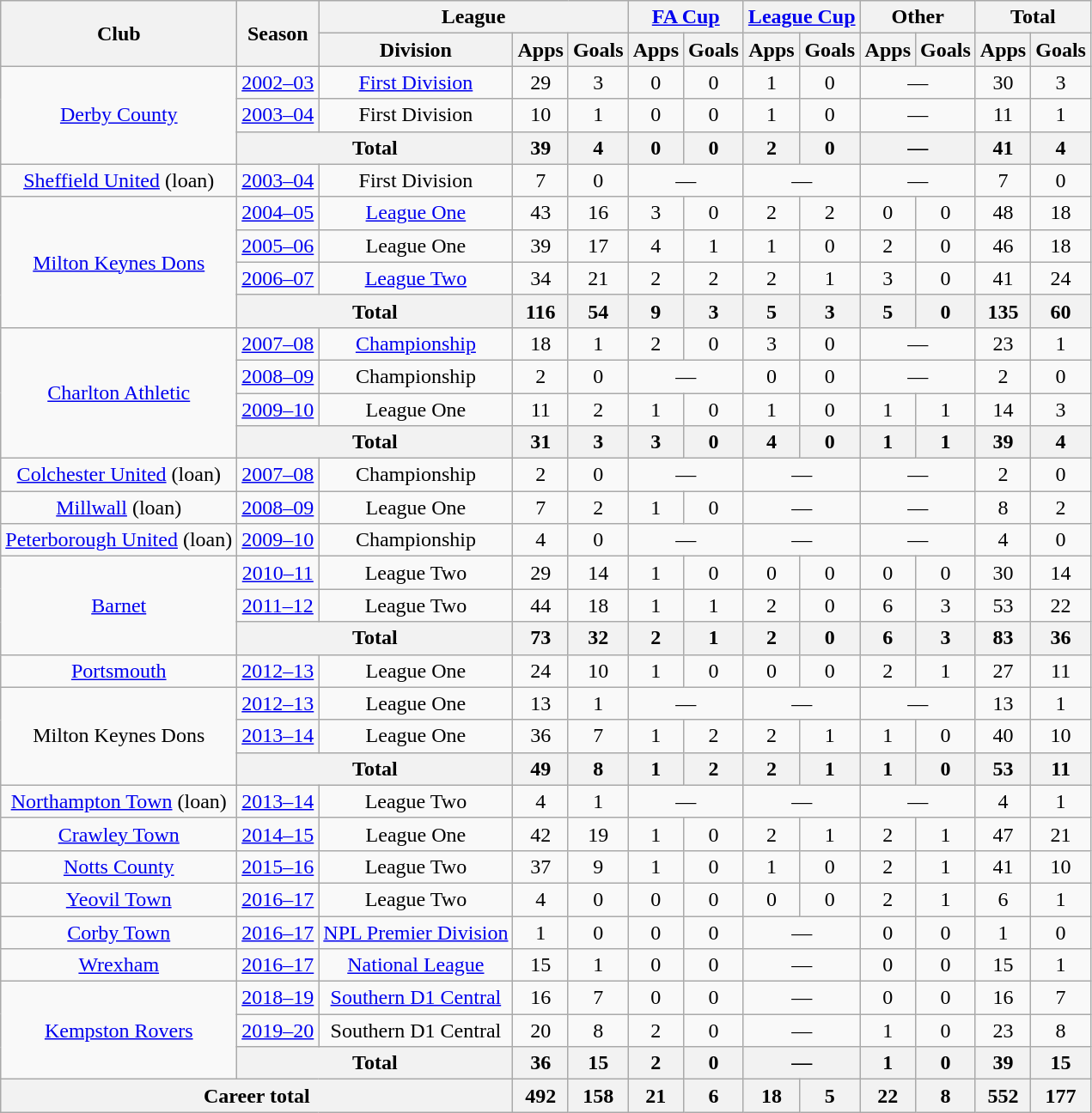<table class="wikitable" style="text-align: center;">
<tr>
<th rowspan="2">Club</th>
<th rowspan="2">Season</th>
<th colspan="3">League</th>
<th colspan="2"><a href='#'>FA Cup</a></th>
<th colspan="2"><a href='#'>League Cup</a></th>
<th colspan="2">Other</th>
<th colspan="2">Total</th>
</tr>
<tr>
<th>Division</th>
<th>Apps</th>
<th>Goals</th>
<th>Apps</th>
<th>Goals</th>
<th>Apps</th>
<th>Goals</th>
<th>Apps</th>
<th>Goals</th>
<th>Apps</th>
<th>Goals</th>
</tr>
<tr>
<td rowspan="3"><a href='#'>Derby County</a></td>
<td><a href='#'>2002–03</a></td>
<td><a href='#'>First Division</a></td>
<td>29</td>
<td>3</td>
<td>0</td>
<td>0</td>
<td>1</td>
<td>0</td>
<td colspan="2">—</td>
<td>30</td>
<td>3</td>
</tr>
<tr>
<td><a href='#'>2003–04</a></td>
<td>First Division</td>
<td>10</td>
<td>1</td>
<td>0</td>
<td>0</td>
<td>1</td>
<td>0</td>
<td colspan="2">—</td>
<td>11</td>
<td>1</td>
</tr>
<tr>
<th colspan="2">Total</th>
<th>39</th>
<th>4</th>
<th>0</th>
<th>0</th>
<th>2</th>
<th>0</th>
<th colspan="2">—</th>
<th>41</th>
<th>4</th>
</tr>
<tr>
<td><a href='#'>Sheffield United</a> (loan)</td>
<td><a href='#'>2003–04</a></td>
<td>First Division</td>
<td>7</td>
<td>0</td>
<td colspan="2">—</td>
<td colspan="2">—</td>
<td colspan="2">—</td>
<td>7</td>
<td>0</td>
</tr>
<tr>
<td rowspan="4"><a href='#'>Milton Keynes Dons</a></td>
<td><a href='#'>2004–05</a></td>
<td><a href='#'>League One</a></td>
<td>43</td>
<td>16</td>
<td>3</td>
<td>0</td>
<td>2</td>
<td>2</td>
<td>0</td>
<td>0</td>
<td>48</td>
<td>18</td>
</tr>
<tr>
<td><a href='#'>2005–06</a></td>
<td>League One</td>
<td>39</td>
<td>17</td>
<td>4</td>
<td>1</td>
<td>1</td>
<td>0</td>
<td>2</td>
<td>0</td>
<td>46</td>
<td>18</td>
</tr>
<tr>
<td><a href='#'>2006–07</a></td>
<td><a href='#'>League Two</a></td>
<td>34</td>
<td>21</td>
<td>2</td>
<td>2</td>
<td>2</td>
<td>1</td>
<td>3</td>
<td>0</td>
<td>41</td>
<td>24</td>
</tr>
<tr>
<th colspan="2">Total</th>
<th>116</th>
<th>54</th>
<th>9</th>
<th>3</th>
<th>5</th>
<th>3</th>
<th>5</th>
<th>0</th>
<th>135</th>
<th>60</th>
</tr>
<tr>
<td rowspan="4"><a href='#'>Charlton Athletic</a></td>
<td><a href='#'>2007–08</a></td>
<td><a href='#'>Championship</a></td>
<td>18</td>
<td>1</td>
<td>2</td>
<td>0</td>
<td>3</td>
<td>0</td>
<td colspan="2">—</td>
<td>23</td>
<td>1</td>
</tr>
<tr>
<td><a href='#'>2008–09</a></td>
<td>Championship</td>
<td>2</td>
<td>0</td>
<td colspan="2">—</td>
<td>0</td>
<td>0</td>
<td colspan="2">—</td>
<td>2</td>
<td>0</td>
</tr>
<tr>
<td><a href='#'>2009–10</a></td>
<td>League One</td>
<td>11</td>
<td>2</td>
<td>1</td>
<td>0</td>
<td>1</td>
<td>0</td>
<td>1</td>
<td>1</td>
<td>14</td>
<td>3</td>
</tr>
<tr>
<th colspan="2">Total</th>
<th>31</th>
<th>3</th>
<th>3</th>
<th>0</th>
<th>4</th>
<th>0</th>
<th>1</th>
<th>1</th>
<th>39</th>
<th>4</th>
</tr>
<tr>
<td><a href='#'>Colchester United</a> (loan)</td>
<td><a href='#'>2007–08</a></td>
<td>Championship</td>
<td>2</td>
<td>0</td>
<td colspan="2">—</td>
<td colspan="2">—</td>
<td colspan="2">—</td>
<td>2</td>
<td>0</td>
</tr>
<tr>
<td><a href='#'>Millwall</a> (loan)</td>
<td><a href='#'>2008–09</a></td>
<td>League One</td>
<td>7</td>
<td>2</td>
<td>1</td>
<td>0</td>
<td colspan="2">—</td>
<td colspan="2">—</td>
<td>8</td>
<td>2</td>
</tr>
<tr>
<td><a href='#'>Peterborough United</a> (loan)</td>
<td><a href='#'>2009–10</a></td>
<td>Championship</td>
<td>4</td>
<td>0</td>
<td colspan="2">—</td>
<td colspan="2">—</td>
<td colspan="2">—</td>
<td>4</td>
<td>0</td>
</tr>
<tr>
<td rowspan="3"><a href='#'>Barnet</a></td>
<td><a href='#'>2010–11</a></td>
<td>League Two</td>
<td>29</td>
<td>14</td>
<td>1</td>
<td>0</td>
<td>0</td>
<td>0</td>
<td>0</td>
<td>0</td>
<td>30</td>
<td>14</td>
</tr>
<tr>
<td><a href='#'>2011–12</a></td>
<td>League Two</td>
<td>44</td>
<td>18</td>
<td>1</td>
<td>1</td>
<td>2</td>
<td>0</td>
<td>6</td>
<td>3</td>
<td>53</td>
<td>22</td>
</tr>
<tr>
<th colspan="2">Total</th>
<th>73</th>
<th>32</th>
<th>2</th>
<th>1</th>
<th>2</th>
<th>0</th>
<th>6</th>
<th>3</th>
<th>83</th>
<th>36</th>
</tr>
<tr>
<td><a href='#'>Portsmouth</a></td>
<td><a href='#'>2012–13</a></td>
<td>League One</td>
<td>24</td>
<td>10</td>
<td>1</td>
<td>0</td>
<td>0</td>
<td>0</td>
<td>2</td>
<td>1</td>
<td>27</td>
<td>11</td>
</tr>
<tr>
<td rowspan="3">Milton Keynes Dons</td>
<td><a href='#'>2012–13</a></td>
<td>League One</td>
<td>13</td>
<td>1</td>
<td colspan="2">—</td>
<td colspan="2">—</td>
<td colspan="2">—</td>
<td>13</td>
<td>1</td>
</tr>
<tr>
<td><a href='#'>2013–14</a></td>
<td>League One</td>
<td>36</td>
<td>7</td>
<td>1</td>
<td>2</td>
<td>2</td>
<td>1</td>
<td>1</td>
<td>0</td>
<td>40</td>
<td>10</td>
</tr>
<tr>
<th colspan="2">Total</th>
<th>49</th>
<th>8</th>
<th>1</th>
<th>2</th>
<th>2</th>
<th>1</th>
<th>1</th>
<th>0</th>
<th>53</th>
<th>11</th>
</tr>
<tr>
<td><a href='#'>Northampton Town</a> (loan)</td>
<td><a href='#'>2013–14</a></td>
<td>League Two</td>
<td>4</td>
<td>1</td>
<td colspan="2">—</td>
<td colspan="2">—</td>
<td colspan="2">—</td>
<td>4</td>
<td>1</td>
</tr>
<tr>
<td><a href='#'>Crawley Town</a></td>
<td><a href='#'>2014–15</a></td>
<td>League One</td>
<td>42</td>
<td>19</td>
<td>1</td>
<td>0</td>
<td>2</td>
<td>1</td>
<td>2</td>
<td>1</td>
<td>47</td>
<td>21</td>
</tr>
<tr>
<td><a href='#'>Notts County</a></td>
<td><a href='#'>2015–16</a></td>
<td>League Two</td>
<td>37</td>
<td>9</td>
<td>1</td>
<td>0</td>
<td>1</td>
<td>0</td>
<td>2</td>
<td>1</td>
<td>41</td>
<td>10</td>
</tr>
<tr>
<td><a href='#'>Yeovil Town</a></td>
<td><a href='#'>2016–17</a></td>
<td>League Two</td>
<td>4</td>
<td>0</td>
<td>0</td>
<td>0</td>
<td>0</td>
<td>0</td>
<td>2</td>
<td>1</td>
<td>6</td>
<td>1</td>
</tr>
<tr>
<td><a href='#'>Corby Town</a></td>
<td><a href='#'>2016–17</a></td>
<td><a href='#'>NPL Premier Division</a></td>
<td>1</td>
<td>0</td>
<td>0</td>
<td>0</td>
<td colspan="2">—</td>
<td>0</td>
<td>0</td>
<td>1</td>
<td>0</td>
</tr>
<tr>
<td><a href='#'>Wrexham</a></td>
<td><a href='#'>2016–17</a></td>
<td><a href='#'>National League</a></td>
<td>15</td>
<td>1</td>
<td>0</td>
<td>0</td>
<td colspan="2">—</td>
<td>0</td>
<td>0</td>
<td>15</td>
<td>1</td>
</tr>
<tr>
<td rowspan="3"><a href='#'>Kempston Rovers</a></td>
<td><a href='#'>2018–19</a></td>
<td><a href='#'>Southern D1 Central</a></td>
<td>16</td>
<td>7</td>
<td>0</td>
<td>0</td>
<td colspan="2">—</td>
<td>0</td>
<td>0</td>
<td>16</td>
<td>7</td>
</tr>
<tr>
<td><a href='#'>2019–20</a></td>
<td>Southern D1 Central</td>
<td>20</td>
<td>8</td>
<td>2</td>
<td>0</td>
<td colspan="2">—</td>
<td>1</td>
<td>0</td>
<td>23</td>
<td>8</td>
</tr>
<tr>
<th colspan="2">Total</th>
<th>36</th>
<th>15</th>
<th>2</th>
<th>0</th>
<th colspan="2">—</th>
<th>1</th>
<th>0</th>
<th>39</th>
<th>15</th>
</tr>
<tr>
<th colspan="3">Career total</th>
<th>492</th>
<th>158</th>
<th>21</th>
<th>6</th>
<th>18</th>
<th>5</th>
<th>22</th>
<th>8</th>
<th>552</th>
<th>177</th>
</tr>
</table>
